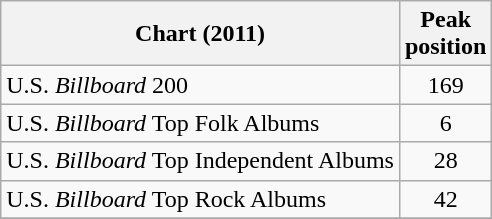<table class="wikitable">
<tr>
<th>Chart (2011)</th>
<th>Peak<br>position</th>
</tr>
<tr>
<td>U.S. <em>Billboard</em> 200</td>
<td align="center">169</td>
</tr>
<tr>
<td>U.S. <em>Billboard</em> Top Folk Albums</td>
<td align="center">6</td>
</tr>
<tr>
<td>U.S. <em>Billboard</em> Top Independent Albums</td>
<td align="center">28</td>
</tr>
<tr>
<td>U.S. <em>Billboard</em> Top Rock Albums</td>
<td align="center">42</td>
</tr>
<tr>
</tr>
</table>
